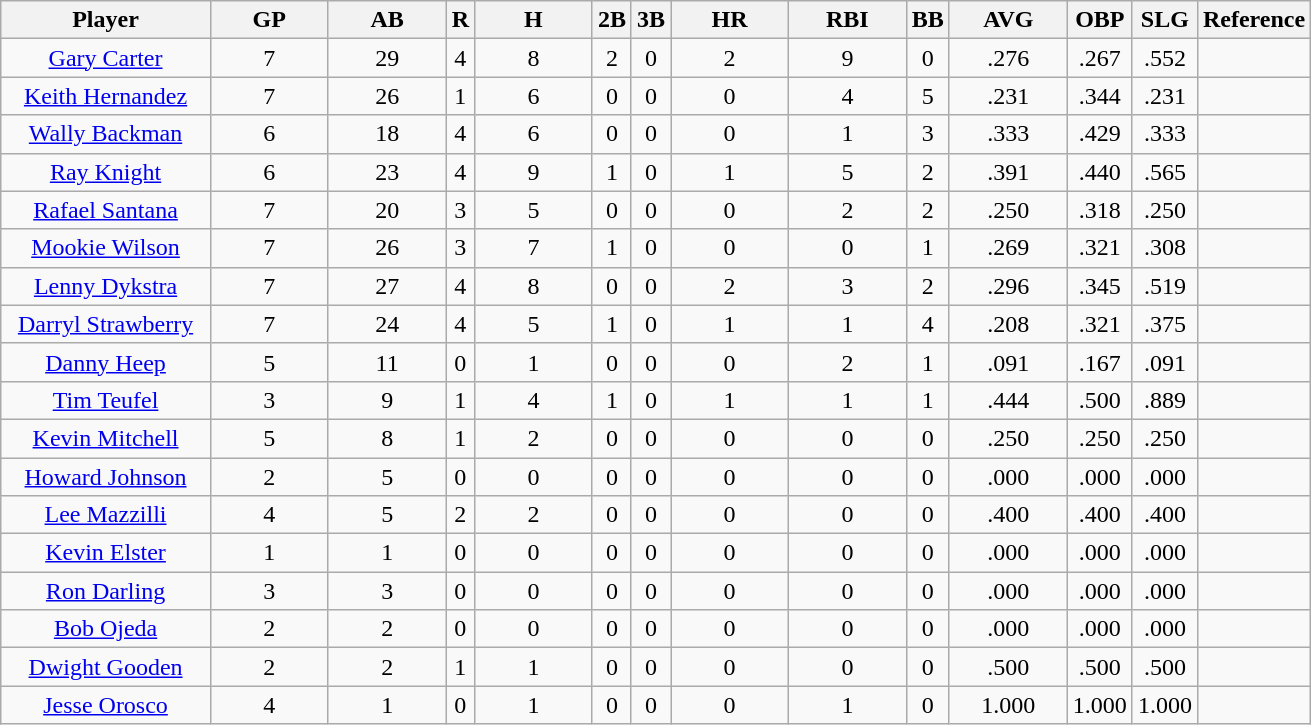<table class="wikitable sortable" style="text-align:center">
<tr>
<th width="16%">Player</th>
<th width="9%">GP</th>
<th width="9%">AB</th>
<th>R</th>
<th width="9%">H</th>
<th>2B</th>
<th>3B</th>
<th width="9%">HR</th>
<th width="9%">RBI</th>
<th>BB</th>
<th width="9%">AVG</th>
<th>OBP</th>
<th>SLG</th>
<th>Reference</th>
</tr>
<tr>
<td><a href='#'>Gary Carter</a></td>
<td>7</td>
<td>29</td>
<td>4</td>
<td>8</td>
<td>2</td>
<td>0</td>
<td>2</td>
<td>9</td>
<td>0</td>
<td>.276</td>
<td>.267</td>
<td>.552</td>
<td></td>
</tr>
<tr>
<td><a href='#'>Keith Hernandez</a></td>
<td>7</td>
<td>26</td>
<td>1</td>
<td>6</td>
<td>0</td>
<td>0</td>
<td>0</td>
<td>4</td>
<td>5</td>
<td>.231</td>
<td>.344</td>
<td>.231</td>
<td></td>
</tr>
<tr>
<td><a href='#'>Wally Backman</a></td>
<td>6</td>
<td>18</td>
<td>4</td>
<td>6</td>
<td>0</td>
<td>0</td>
<td>0</td>
<td>1</td>
<td>3</td>
<td>.333</td>
<td>.429</td>
<td>.333</td>
<td></td>
</tr>
<tr>
<td><a href='#'>Ray Knight</a></td>
<td>6</td>
<td>23</td>
<td>4</td>
<td>9</td>
<td>1</td>
<td>0</td>
<td>1</td>
<td>5</td>
<td>2</td>
<td>.391</td>
<td>.440</td>
<td>.565</td>
<td></td>
</tr>
<tr>
<td><a href='#'>Rafael Santana</a></td>
<td>7</td>
<td>20</td>
<td>3</td>
<td>5</td>
<td>0</td>
<td>0</td>
<td>0</td>
<td>2</td>
<td>2</td>
<td>.250</td>
<td>.318</td>
<td>.250</td>
<td></td>
</tr>
<tr>
<td><a href='#'>Mookie Wilson</a></td>
<td>7</td>
<td>26</td>
<td>3</td>
<td>7</td>
<td>1</td>
<td>0</td>
<td>0</td>
<td>0</td>
<td>1</td>
<td>.269</td>
<td>.321</td>
<td>.308</td>
<td></td>
</tr>
<tr>
<td><a href='#'>Lenny Dykstra</a></td>
<td>7</td>
<td>27</td>
<td>4</td>
<td>8</td>
<td>0</td>
<td>0</td>
<td>2</td>
<td>3</td>
<td>2</td>
<td>.296</td>
<td>.345</td>
<td>.519</td>
<td></td>
</tr>
<tr>
<td><a href='#'>Darryl Strawberry</a></td>
<td>7</td>
<td>24</td>
<td>4</td>
<td>5</td>
<td>1</td>
<td>0</td>
<td>1</td>
<td>1</td>
<td>4</td>
<td>.208</td>
<td>.321</td>
<td>.375</td>
<td></td>
</tr>
<tr>
<td><a href='#'>Danny Heep</a></td>
<td>5</td>
<td>11</td>
<td>0</td>
<td>1</td>
<td>0</td>
<td>0</td>
<td>0</td>
<td>2</td>
<td>1</td>
<td>.091</td>
<td>.167</td>
<td>.091</td>
<td></td>
</tr>
<tr>
<td><a href='#'>Tim Teufel</a></td>
<td>3</td>
<td>9</td>
<td>1</td>
<td>4</td>
<td>1</td>
<td>0</td>
<td>1</td>
<td>1</td>
<td>1</td>
<td>.444</td>
<td>.500</td>
<td>.889</td>
<td></td>
</tr>
<tr>
<td><a href='#'>Kevin Mitchell</a></td>
<td>5</td>
<td>8</td>
<td>1</td>
<td>2</td>
<td>0</td>
<td>0</td>
<td>0</td>
<td>0</td>
<td>0</td>
<td>.250</td>
<td>.250</td>
<td>.250</td>
<td></td>
</tr>
<tr>
<td><a href='#'>Howard Johnson</a></td>
<td>2</td>
<td>5</td>
<td>0</td>
<td>0</td>
<td>0</td>
<td>0</td>
<td>0</td>
<td>0</td>
<td>0</td>
<td>.000</td>
<td>.000</td>
<td>.000</td>
<td></td>
</tr>
<tr>
<td><a href='#'>Lee Mazzilli</a></td>
<td>4</td>
<td>5</td>
<td>2</td>
<td>2</td>
<td>0</td>
<td>0</td>
<td>0</td>
<td>0</td>
<td>0</td>
<td>.400</td>
<td>.400</td>
<td>.400</td>
<td></td>
</tr>
<tr>
<td><a href='#'>Kevin Elster</a></td>
<td>1</td>
<td>1</td>
<td>0</td>
<td>0</td>
<td>0</td>
<td>0</td>
<td>0</td>
<td>0</td>
<td>0</td>
<td>.000</td>
<td>.000</td>
<td>.000</td>
<td></td>
</tr>
<tr>
<td><a href='#'>Ron Darling</a></td>
<td>3</td>
<td>3</td>
<td>0</td>
<td>0</td>
<td>0</td>
<td>0</td>
<td>0</td>
<td>0</td>
<td>0</td>
<td>.000</td>
<td>.000</td>
<td>.000</td>
<td></td>
</tr>
<tr>
<td><a href='#'>Bob Ojeda</a></td>
<td>2</td>
<td>2</td>
<td>0</td>
<td>0</td>
<td>0</td>
<td>0</td>
<td>0</td>
<td>0</td>
<td>0</td>
<td>.000</td>
<td>.000</td>
<td>.000</td>
<td></td>
</tr>
<tr>
<td><a href='#'>Dwight Gooden</a></td>
<td>2</td>
<td>2</td>
<td>1</td>
<td>1</td>
<td>0</td>
<td>0</td>
<td>0</td>
<td>0</td>
<td>0</td>
<td>.500</td>
<td>.500</td>
<td>.500</td>
<td></td>
</tr>
<tr>
<td><a href='#'>Jesse Orosco</a></td>
<td>4</td>
<td>1</td>
<td>0</td>
<td>1</td>
<td>0</td>
<td>0</td>
<td>0</td>
<td>1</td>
<td>0</td>
<td>1.000</td>
<td>1.000</td>
<td>1.000</td>
<td></td>
</tr>
</table>
